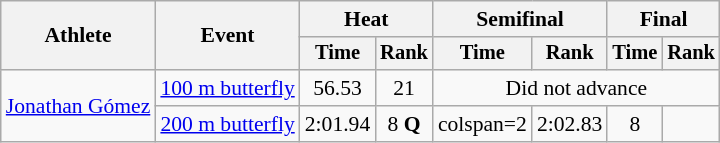<table class=wikitable style="font-size:90%">
<tr>
<th rowspan=2>Athlete</th>
<th rowspan=2>Event</th>
<th colspan="2">Heat</th>
<th colspan="2">Semifinal</th>
<th colspan="2">Final</th>
</tr>
<tr style="font-size:95%">
<th>Time</th>
<th>Rank</th>
<th>Time</th>
<th>Rank</th>
<th>Time</th>
<th>Rank</th>
</tr>
<tr align=center>
<td align=left rowspan=2><a href='#'>Jonathan Gómez</a></td>
<td align=left><a href='#'>100 m butterfly</a></td>
<td>56.53</td>
<td>21</td>
<td colspan=4>Did not advance</td>
</tr>
<tr align=center>
<td align=left><a href='#'>200 m butterfly</a></td>
<td>2:01.94</td>
<td>8 <strong>Q</strong></td>
<td>colspan=2 </td>
<td>2:02.83</td>
<td>8</td>
</tr>
</table>
